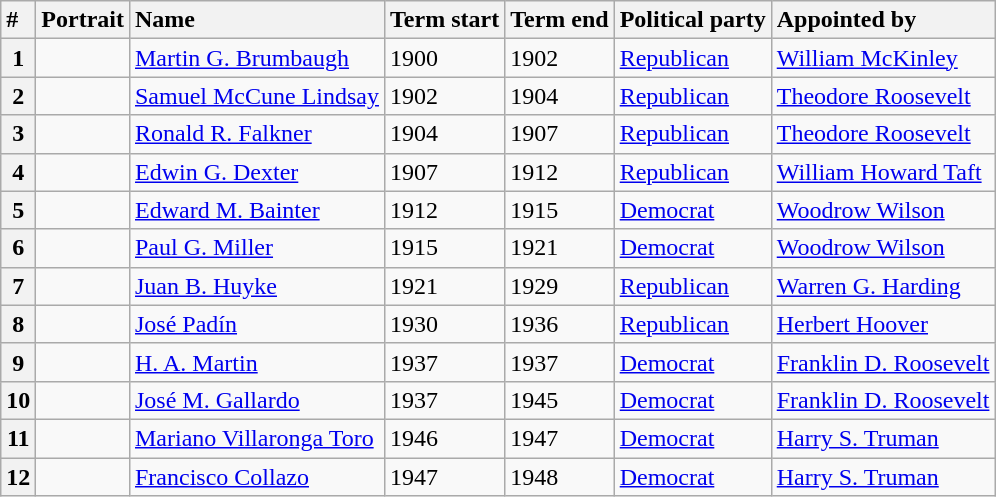<table class="wikitable sortable">
<tr>
<th style="text-align: left">#</th>
<th style="text-align: left">Portrait</th>
<th style="text-align: left">Name</th>
<th style="text-align: left">Term start</th>
<th style="text-align: left">Term end</th>
<th style="text-align: left">Political party</th>
<th style="text-align: left">Appointed by</th>
</tr>
<tr>
<th>1</th>
<td></td>
<td><a href='#'>Martin G. Brumbaugh</a></td>
<td>1900</td>
<td>1902</td>
<td><a href='#'>Republican</a></td>
<td><a href='#'>William McKinley</a></td>
</tr>
<tr>
<th>2</th>
<td></td>
<td><a href='#'>Samuel McCune Lindsay</a></td>
<td>1902</td>
<td>1904</td>
<td><a href='#'>Republican</a></td>
<td><a href='#'>Theodore Roosevelt</a></td>
</tr>
<tr>
<th>3</th>
<td></td>
<td><a href='#'>Ronald R. Falkner</a></td>
<td>1904</td>
<td>1907</td>
<td><a href='#'>Republican</a></td>
<td><a href='#'>Theodore Roosevelt</a></td>
</tr>
<tr>
<th>4</th>
<td></td>
<td><a href='#'>Edwin G. Dexter</a></td>
<td>1907</td>
<td>1912</td>
<td><a href='#'>Republican</a></td>
<td><a href='#'>William Howard Taft</a></td>
</tr>
<tr>
<th>5</th>
<td></td>
<td><a href='#'>Edward M. Bainter</a></td>
<td>1912</td>
<td>1915</td>
<td><a href='#'>Democrat</a></td>
<td><a href='#'>Woodrow Wilson</a></td>
</tr>
<tr>
<th>6</th>
<td></td>
<td><a href='#'>Paul G. Miller</a></td>
<td>1915</td>
<td>1921</td>
<td><a href='#'>Democrat</a></td>
<td><a href='#'>Woodrow Wilson</a></td>
</tr>
<tr>
<th>7</th>
<td></td>
<td><a href='#'>Juan B. Huyke</a></td>
<td>1921</td>
<td>1929</td>
<td><a href='#'>Republican</a></td>
<td><a href='#'>Warren G. Harding</a></td>
</tr>
<tr>
<th>8</th>
<td></td>
<td><a href='#'>José Padín</a></td>
<td>1930</td>
<td>1936</td>
<td><a href='#'>Republican</a></td>
<td><a href='#'>Herbert Hoover</a></td>
</tr>
<tr>
<th>9</th>
<td></td>
<td><a href='#'>H. A. Martin</a></td>
<td>1937</td>
<td>1937</td>
<td><a href='#'>Democrat</a></td>
<td><a href='#'>Franklin D. Roosevelt</a></td>
</tr>
<tr>
<th>10</th>
<td></td>
<td><a href='#'>José M. Gallardo</a></td>
<td>1937</td>
<td>1945</td>
<td><a href='#'>Democrat</a></td>
<td><a href='#'>Franklin D. Roosevelt</a></td>
</tr>
<tr>
<th>11</th>
<td></td>
<td><a href='#'>Mariano Villaronga Toro</a></td>
<td>1946</td>
<td>1947</td>
<td><a href='#'>Democrat</a></td>
<td><a href='#'>Harry S. Truman</a></td>
</tr>
<tr>
<th>12</th>
<td></td>
<td><a href='#'>Francisco Collazo</a></td>
<td>1947</td>
<td>1948</td>
<td><a href='#'>Democrat</a></td>
<td><a href='#'>Harry S. Truman</a></td>
</tr>
</table>
